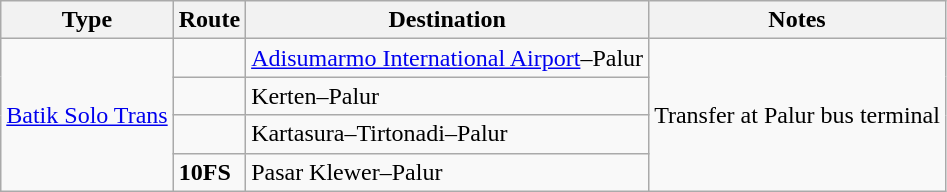<table class="wikitable">
<tr>
<th>Type</th>
<th>Route</th>
<th>Destination</th>
<th>Notes</th>
</tr>
<tr>
<td rowspan="4"><a href='#'>Batik Solo Trans</a></td>
<td></td>
<td><a href='#'>Adisumarmo International Airport</a>–Palur</td>
<td rowspan="4">Transfer at Palur bus terminal</td>
</tr>
<tr>
<td></td>
<td>Kerten–Palur</td>
</tr>
<tr>
<td></td>
<td>Kartasura–Tirtonadi–Palur</td>
</tr>
<tr>
<td><strong>10FS</strong></td>
<td>Pasar Klewer–Palur</td>
</tr>
</table>
